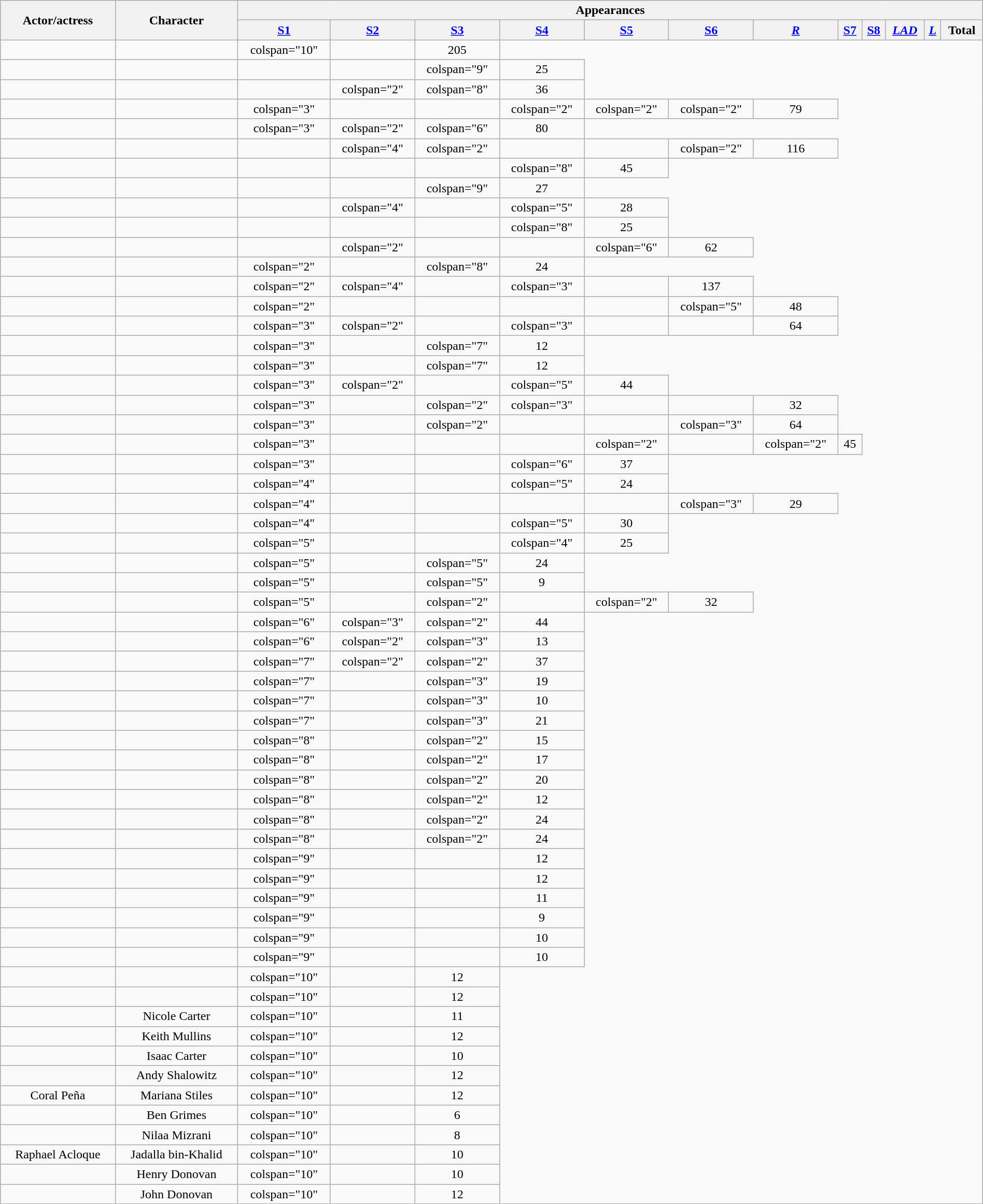<table class="wikitable sortable" style="text-align:center;" width="100%">
<tr ">
<th rowspan="2">Actor/actress</th>
<th rowspan="2">Character</th>
<th colspan="12">Appearances</th>
</tr>
<tr>
<th class=unsortable><a href='#'>S1</a></th>
<th class=unsortable><a href='#'>S2</a></th>
<th class=unsortable><a href='#'>S3</a></th>
<th class=unsortable><a href='#'>S4</a></th>
<th class=unsortable><a href='#'>S5</a></th>
<th class=unsortable><a href='#'>S6</a></th>
<th class=unsortable><a href='#'><em>R</em></a></th>
<th class=unsortable><a href='#'>S7</a></th>
<th class=unsortable><a href='#'>S8</a></th>
<th class=unsortable><a href='#'><em>LAD</em></a></th>
<th class=unsortable><a href='#'><em>L</em></a></th>
<th data-sort-type="number">Total</th>
</tr>
<tr>
<td></td>
<td></td>
<td>colspan="10" </td>
<td></td>
<td>205</td>
</tr>
<tr>
<td></td>
<td></td>
<td></td>
<td></td>
<td>colspan="9" </td>
<td>25</td>
</tr>
<tr>
<td></td>
<td></td>
<td></td>
<td>colspan="2" </td>
<td>colspan="8" </td>
<td>36</td>
</tr>
<tr>
<td></td>
<td></td>
<td>colspan="3" </td>
<td></td>
<td></td>
<td>colspan="2" </td>
<td>colspan="2" </td>
<td>colspan="2" </td>
<td>79</td>
</tr>
<tr>
<td></td>
<td></td>
<td>colspan="3" </td>
<td>colspan="2" </td>
<td>colspan="6" </td>
<td>80</td>
</tr>
<tr>
<td></td>
<td></td>
<td></td>
<td>colspan="4" </td>
<td>colspan="2" </td>
<td></td>
<td></td>
<td>colspan="2" </td>
<td>116</td>
</tr>
<tr>
<td></td>
<td></td>
<td></td>
<td></td>
<td></td>
<td>colspan="8" </td>
<td>45</td>
</tr>
<tr>
<td></td>
<td></td>
<td></td>
<td></td>
<td>colspan="9" </td>
<td>27</td>
</tr>
<tr>
<td></td>
<td></td>
<td></td>
<td>colspan="4" </td>
<td></td>
<td>colspan="5" </td>
<td>28</td>
</tr>
<tr>
<td></td>
<td></td>
<td></td>
<td></td>
<td></td>
<td>colspan="8" </td>
<td>25</td>
</tr>
<tr>
<td></td>
<td></td>
<td></td>
<td>colspan="2"</td>
<td></td>
<td></td>
<td>colspan="6" </td>
<td>62</td>
</tr>
<tr>
<td></td>
<td></td>
<td>colspan="2" </td>
<td></td>
<td>colspan="8" </td>
<td>24</td>
</tr>
<tr>
<td></td>
<td></td>
<td>colspan="2" </td>
<td>colspan="4" </td>
<td></td>
<td>colspan="3" </td>
<td></td>
<td>137</td>
</tr>
<tr>
<td></td>
<td></td>
<td>colspan="2" </td>
<td></td>
<td></td>
<td></td>
<td></td>
<td>colspan="5" </td>
<td>48</td>
</tr>
<tr>
<td></td>
<td></td>
<td>colspan="3" </td>
<td>colspan="2" </td>
<td></td>
<td>colspan="3" </td>
<td></td>
<td></td>
<td>64</td>
</tr>
<tr>
<td></td>
<td></td>
<td>colspan="3" </td>
<td></td>
<td>colspan="7" </td>
<td>12</td>
</tr>
<tr>
<td></td>
<td></td>
<td>colspan="3" </td>
<td></td>
<td>colspan="7" </td>
<td>12</td>
</tr>
<tr>
<td></td>
<td></td>
<td>colspan="3" </td>
<td>colspan="2" </td>
<td></td>
<td>colspan="5" </td>
<td>44</td>
</tr>
<tr>
<td></td>
<td></td>
<td>colspan="3" </td>
<td></td>
<td>colspan="2" </td>
<td>colspan="3" </td>
<td></td>
<td></td>
<td>32</td>
</tr>
<tr>
<td></td>
<td></td>
<td>colspan="3" </td>
<td></td>
<td>colspan="2" </td>
<td></td>
<td></td>
<td>colspan="3" </td>
<td>64</td>
</tr>
<tr>
<td></td>
<td></td>
<td>colspan="3" </td>
<td></td>
<td></td>
<td></td>
<td>colspan="2" </td>
<td></td>
<td>colspan="2" </td>
<td>45</td>
</tr>
<tr>
<td></td>
<td></td>
<td>colspan="3" </td>
<td></td>
<td></td>
<td>colspan="6" </td>
<td>37</td>
</tr>
<tr>
<td></td>
<td></td>
<td>colspan="4" </td>
<td></td>
<td></td>
<td>colspan="5" </td>
<td>24</td>
</tr>
<tr>
<td></td>
<td></td>
<td>colspan="4" </td>
<td></td>
<td></td>
<td></td>
<td></td>
<td>colspan="3" </td>
<td>29</td>
</tr>
<tr>
<td></td>
<td></td>
<td>colspan="4" </td>
<td></td>
<td></td>
<td>colspan="5" </td>
<td>30</td>
</tr>
<tr>
<td></td>
<td></td>
<td>colspan="5" </td>
<td></td>
<td></td>
<td>colspan="4" </td>
<td>25</td>
</tr>
<tr>
<td></td>
<td></td>
<td>colspan="5" </td>
<td></td>
<td>colspan="5" </td>
<td>24</td>
</tr>
<tr>
<td></td>
<td></td>
<td>colspan="5" </td>
<td></td>
<td>colspan="5" </td>
<td>9</td>
</tr>
<tr>
<td></td>
<td></td>
<td>colspan="5" </td>
<td></td>
<td>colspan="2" </td>
<td></td>
<td>colspan="2" </td>
<td>32</td>
</tr>
<tr>
<td></td>
<td></td>
<td>colspan="6" </td>
<td>colspan="3" </td>
<td>colspan="2" </td>
<td>44</td>
</tr>
<tr>
<td></td>
<td></td>
<td>colspan="6" </td>
<td>colspan="2" </td>
<td>colspan="3" </td>
<td>13</td>
</tr>
<tr>
<td></td>
<td></td>
<td>colspan="7" </td>
<td>colspan="2" </td>
<td>colspan="2" </td>
<td>37</td>
</tr>
<tr>
<td></td>
<td></td>
<td>colspan="7" </td>
<td></td>
<td>colspan="3" </td>
<td>19</td>
</tr>
<tr>
<td></td>
<td></td>
<td>colspan="7" </td>
<td></td>
<td>colspan="3" </td>
<td>10</td>
</tr>
<tr>
<td></td>
<td></td>
<td>colspan="7" </td>
<td></td>
<td>colspan="3" </td>
<td>21</td>
</tr>
<tr>
<td></td>
<td></td>
<td>colspan="8" </td>
<td></td>
<td>colspan="2" </td>
<td>15</td>
</tr>
<tr>
<td></td>
<td></td>
<td>colspan="8" </td>
<td></td>
<td>colspan="2" </td>
<td>17</td>
</tr>
<tr>
<td></td>
<td></td>
<td>colspan="8" </td>
<td></td>
<td>colspan="2" </td>
<td>20</td>
</tr>
<tr>
<td></td>
<td></td>
<td>colspan="8" </td>
<td></td>
<td>colspan="2" </td>
<td>12</td>
</tr>
<tr>
<td></td>
<td></td>
<td>colspan="8" </td>
<td></td>
<td>colspan="2" </td>
<td>24</td>
</tr>
<tr>
<td></td>
<td></td>
<td>colspan="8" </td>
<td></td>
<td>colspan="2" </td>
<td>24</td>
</tr>
<tr>
<td></td>
<td></td>
<td>colspan="9" </td>
<td></td>
<td></td>
<td>12</td>
</tr>
<tr>
<td></td>
<td></td>
<td>colspan="9" </td>
<td></td>
<td></td>
<td>12</td>
</tr>
<tr>
<td></td>
<td></td>
<td>colspan="9" </td>
<td></td>
<td></td>
<td>11</td>
</tr>
<tr>
<td></td>
<td></td>
<td>colspan="9" </td>
<td></td>
<td></td>
<td>9</td>
</tr>
<tr>
<td></td>
<td></td>
<td>colspan="9" </td>
<td></td>
<td></td>
<td>10</td>
</tr>
<tr>
<td></td>
<td></td>
<td>colspan="9" </td>
<td></td>
<td></td>
<td>10</td>
</tr>
<tr>
<td></td>
<td></td>
<td>colspan="10" </td>
<td></td>
<td>12</td>
</tr>
<tr>
<td></td>
<td></td>
<td>colspan="10" </td>
<td></td>
<td>12</td>
</tr>
<tr>
<td></td>
<td>Nicole Carter</td>
<td>colspan="10" </td>
<td></td>
<td>11</td>
</tr>
<tr>
<td></td>
<td>Keith Mullins</td>
<td>colspan="10" </td>
<td></td>
<td>12</td>
</tr>
<tr>
<td></td>
<td>Isaac Carter</td>
<td>colspan="10" </td>
<td></td>
<td>10</td>
</tr>
<tr>
<td></td>
<td>Andy Shalowitz</td>
<td>colspan="10" </td>
<td></td>
<td>12</td>
</tr>
<tr>
<td>Coral Peña</td>
<td>Mariana Stiles</td>
<td>colspan="10" </td>
<td></td>
<td>12</td>
</tr>
<tr>
<td></td>
<td>Ben Grimes</td>
<td>colspan="10" </td>
<td></td>
<td>6</td>
</tr>
<tr>
<td></td>
<td>Nilaa Mizrani</td>
<td>colspan="10" </td>
<td></td>
<td>8</td>
</tr>
<tr>
<td>Raphael Acloque</td>
<td>Jadalla bin-Khalid</td>
<td>colspan="10" </td>
<td></td>
<td>10</td>
</tr>
<tr>
<td></td>
<td>Henry Donovan</td>
<td>colspan="10" </td>
<td></td>
<td>10</td>
</tr>
<tr>
<td></td>
<td>John Donovan</td>
<td>colspan="10" </td>
<td></td>
<td>12</td>
</tr>
</table>
